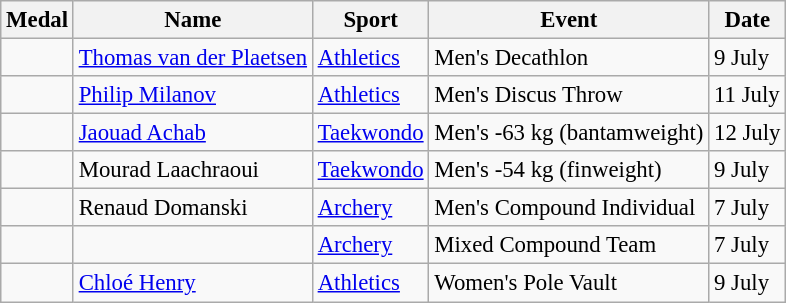<table class="wikitable sortable" style="font-size: 95%;">
<tr>
<th>Medal</th>
<th>Name</th>
<th>Sport</th>
<th>Event</th>
<th>Date</th>
</tr>
<tr>
<td></td>
<td><a href='#'>Thomas van der Plaetsen</a></td>
<td><a href='#'>Athletics</a></td>
<td>Men's Decathlon</td>
<td>9 July</td>
</tr>
<tr>
<td></td>
<td><a href='#'>Philip Milanov</a></td>
<td><a href='#'>Athletics</a></td>
<td>Men's Discus Throw</td>
<td>11 July</td>
</tr>
<tr>
<td></td>
<td><a href='#'>Jaouad Achab</a></td>
<td><a href='#'>Taekwondo</a></td>
<td>Men's -63 kg (bantamweight)</td>
<td>12 July</td>
</tr>
<tr>
<td></td>
<td>Mourad Laachraoui</td>
<td><a href='#'>Taekwondo</a></td>
<td>Men's -54 kg (finweight)</td>
<td>9 July</td>
</tr>
<tr>
<td></td>
<td>Renaud Domanski</td>
<td><a href='#'>Archery</a></td>
<td>Men's Compound Individual</td>
<td>7 July</td>
</tr>
<tr>
<td></td>
<td></td>
<td><a href='#'>Archery</a></td>
<td>Mixed Compound Team</td>
<td>7 July</td>
</tr>
<tr>
<td></td>
<td><a href='#'>Chloé Henry</a></td>
<td><a href='#'>Athletics</a></td>
<td>Women's Pole Vault</td>
<td>9 July</td>
</tr>
</table>
